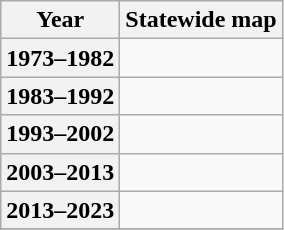<table class=wikitable>
<tr>
<th>Year</th>
<th>Statewide map</th>
</tr>
<tr>
<th>1973–1982</th>
<td></td>
</tr>
<tr>
<th>1983–1992</th>
<td></td>
</tr>
<tr>
<th>1993–2002</th>
<td></td>
</tr>
<tr>
<th>2003–2013</th>
<td></td>
</tr>
<tr>
<th>2013–2023</th>
<td></td>
</tr>
<tr>
</tr>
</table>
